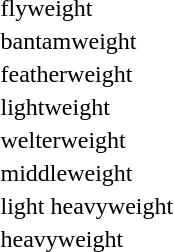<table>
<tr>
<td>flyweight<br></td>
<td></td>
<td></td>
<td></td>
</tr>
<tr>
<td>bantamweight<br></td>
<td></td>
<td></td>
<td></td>
</tr>
<tr>
<td>featherweight<br></td>
<td></td>
<td></td>
<td></td>
</tr>
<tr>
<td>lightweight<br></td>
<td></td>
<td></td>
<td></td>
</tr>
<tr>
<td>welterweight<br></td>
<td></td>
<td></td>
<td></td>
</tr>
<tr>
<td>middleweight<br></td>
<td></td>
<td></td>
<td></td>
</tr>
<tr>
<td>light heavyweight<br></td>
<td></td>
<td></td>
<td></td>
</tr>
<tr>
<td>heavyweight<br></td>
<td></td>
<td></td>
<td></td>
</tr>
</table>
